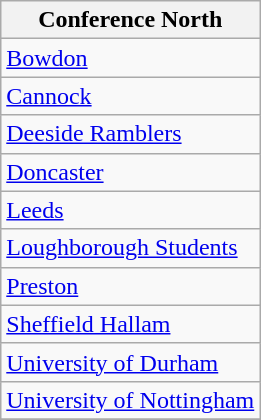<table class="wikitable">
<tr>
<th>Conference North</th>
</tr>
<tr>
<td><a href='#'>Bowdon</a></td>
</tr>
<tr>
<td><a href='#'>Cannock</a></td>
</tr>
<tr>
<td><a href='#'>Deeside Ramblers</a></td>
</tr>
<tr>
<td><a href='#'>Doncaster</a></td>
</tr>
<tr>
<td><a href='#'>Leeds</a></td>
</tr>
<tr>
<td><a href='#'>Loughborough Students</a></td>
</tr>
<tr>
<td><a href='#'>Preston</a></td>
</tr>
<tr>
<td><a href='#'>Sheffield Hallam</a></td>
</tr>
<tr>
<td><a href='#'>University of Durham</a></td>
</tr>
<tr>
<td><a href='#'>University of Nottingham</a></td>
</tr>
<tr>
</tr>
</table>
